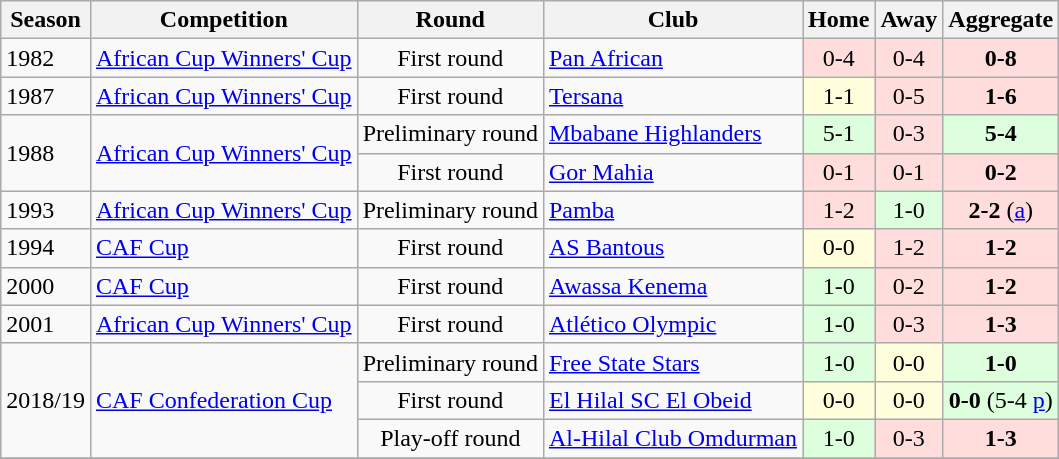<table class="wikitable">
<tr>
<th>Season</th>
<th>Competition</th>
<th>Round</th>
<th>Club</th>
<th>Home</th>
<th>Away</th>
<th>Aggregate</th>
</tr>
<tr>
<td>1982</td>
<td><a href='#'>African Cup Winners' Cup</a></td>
<td align=center>First round</td>
<td> <a href='#'>Pan African</a></td>
<td style="background:#fdd; text-align:center;">0-4</td>
<td style="background:#fdd; text-align:center;">0-4</td>
<td style="background:#fdd; text-align:center;"><strong>0-8</strong></td>
</tr>
<tr>
<td>1987</td>
<td><a href='#'>African Cup Winners' Cup</a></td>
<td align=center>First round</td>
<td> <a href='#'>Tersana</a></td>
<td style="background:#ffd; text-align:center;">1-1</td>
<td style="background:#fdd; text-align:center;">0-5</td>
<td style="background:#fdd; text-align:center;"><strong>1-6</strong></td>
</tr>
<tr>
<td rowspan=2>1988</td>
<td rowspan=2><a href='#'>African Cup Winners' Cup</a></td>
<td align=center>Preliminary round</td>
<td> <a href='#'>Mbabane Highlanders</a></td>
<td style="background:#dfd; text-align:center;">5-1</td>
<td style="background:#fdd; text-align:center;">0-3</td>
<td style="background:#dfd; text-align:center;"><strong>5-4</strong></td>
</tr>
<tr>
<td align=center>First round</td>
<td> <a href='#'>Gor Mahia</a></td>
<td style="background:#fdd; text-align:center;">0-1</td>
<td style="background:#fdd; text-align:center;">0-1</td>
<td style="background:#fdd; text-align:center;"><strong>0-2</strong></td>
</tr>
<tr>
<td>1993</td>
<td><a href='#'>African Cup Winners' Cup</a></td>
<td align=center>Preliminary round</td>
<td> <a href='#'>Pamba</a></td>
<td style="background:#fdd; text-align:center;">1-2</td>
<td style="background:#dfd; text-align:center;">1-0</td>
<td style="background:#fdd; text-align:center;"><strong>2-2</strong> (<a href='#'>a</a>)</td>
</tr>
<tr>
<td>1994</td>
<td><a href='#'>CAF Cup</a></td>
<td align=center>First round</td>
<td> <a href='#'>AS Bantous</a></td>
<td style="background:#ffd; text-align:center;">0-0</td>
<td style="background:#fdd; text-align:center;">1-2</td>
<td style="background:#fdd; text-align:center;"><strong>1-2</strong></td>
</tr>
<tr>
<td>2000</td>
<td><a href='#'>CAF Cup</a></td>
<td align=center>First round</td>
<td> <a href='#'>Awassa Kenema</a></td>
<td style="background:#dfd; text-align:center;">1-0</td>
<td style="background:#fdd; text-align:center;">0-2</td>
<td style="background:#fdd; text-align:center;"><strong>1-2</strong></td>
</tr>
<tr>
<td>2001</td>
<td><a href='#'>African Cup Winners' Cup</a></td>
<td align=center>First round</td>
<td> <a href='#'>Atlético Olympic</a></td>
<td style="background:#dfd; text-align:center;">1-0</td>
<td style="background:#fdd; text-align:center;">0-3</td>
<td style="background:#fdd; text-align:center;"><strong>1-3</strong></td>
</tr>
<tr>
<td rowspan=3>2018/19</td>
<td rowspan=3><a href='#'>CAF Confederation Cup</a></td>
<td align=center>Preliminary round</td>
<td> <a href='#'>Free State Stars</a></td>
<td style="background:#dfd; text-align:center;">1-0</td>
<td style="background:#ffd; text-align:center;">0-0</td>
<td style="background:#dfd; text-align:center;"><strong>1-0</strong></td>
</tr>
<tr>
<td align=center>First round</td>
<td> <a href='#'>El Hilal SC El Obeid</a></td>
<td style="background:#ffd; text-align:center;">0-0</td>
<td style="background:#ffd; text-align:center;">0-0</td>
<td style="background:#dfd; text-align:center;"><strong>0-0</strong> (5-4 <a href='#'>p</a>)</td>
</tr>
<tr>
<td align=center>Play-off round</td>
<td> <a href='#'>Al-Hilal Club Omdurman</a></td>
<td style="background:#dfd; text-align:center;">1-0</td>
<td style="background:#fdd; text-align:center;">0-3</td>
<td style="background:#fdd; text-align:center;"><strong>1-3</strong></td>
</tr>
<tr>
</tr>
</table>
